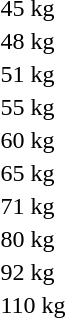<table>
<tr>
<td>45 kg</td>
<td></td>
<td></td>
<td></td>
</tr>
<tr>
<td>48 kg</td>
<td></td>
<td></td>
<td></td>
</tr>
<tr>
<td>51 kg</td>
<td></td>
<td></td>
<td></td>
</tr>
<tr>
<td rowspan=2>55 kg</td>
<td rowspan=2></td>
<td rowspan=2></td>
<td></td>
</tr>
<tr>
<td></td>
</tr>
<tr>
<td rowspan=2>60 kg</td>
<td rowspan=2></td>
<td rowspan=2></td>
<td></td>
</tr>
<tr>
<td></td>
</tr>
<tr>
<td>65 kg</td>
<td></td>
<td></td>
<td></td>
</tr>
<tr>
<td rowspan=2>71 kg</td>
<td rowspan=2></td>
<td rowspan=2></td>
<td></td>
</tr>
<tr>
<td></td>
</tr>
<tr>
<td rowspan=2>80 kg</td>
<td rowspan=2></td>
<td rowspan=2></td>
<td></td>
</tr>
<tr>
<td></td>
</tr>
<tr>
<td>92 kg</td>
<td></td>
<td></td>
<td></td>
</tr>
<tr>
<td>110 kg</td>
<td></td>
<td></td>
<td></td>
</tr>
</table>
